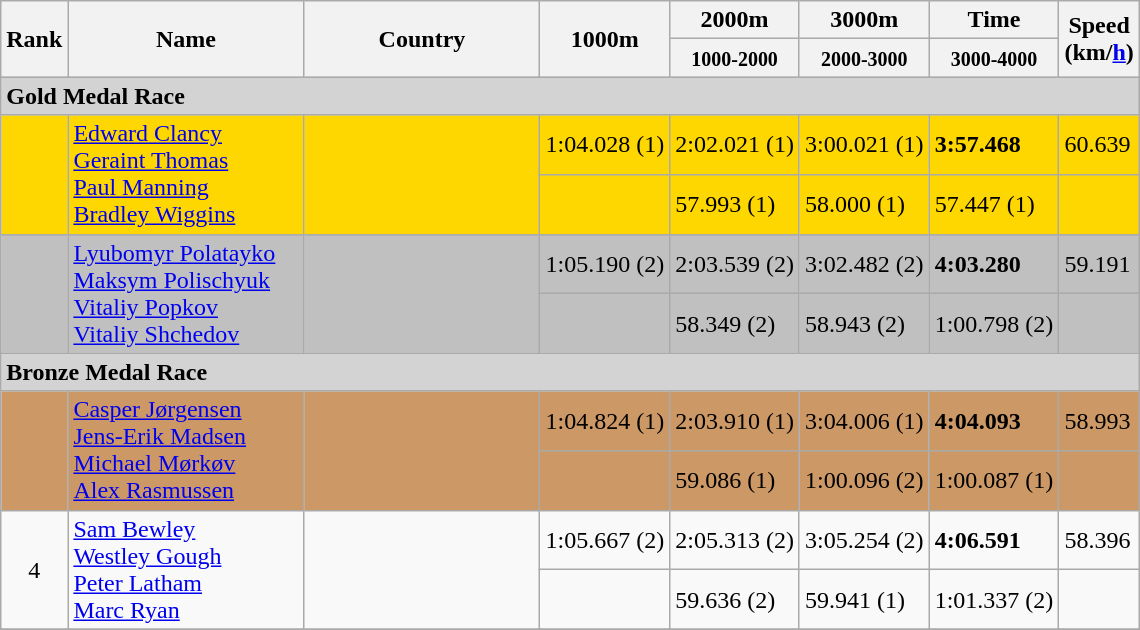<table class="wikitable">
<tr>
<th rowspan=2 width=20>Rank</th>
<th rowspan=2 width=150>Name</th>
<th rowspan=2 width=150>Country</th>
<th rowspan=2>1000m</th>
<th>2000m</th>
<th>3000m</th>
<th>Time</th>
<th rowspan=2>Speed<br>(km/<a href='#'>h</a>)</th>
</tr>
<tr>
<th><small>1000-2000</small></th>
<th><small>2000-3000</small></th>
<th><small>3000-4000</small></th>
</tr>
<tr>
<td colspan=8 bgcolor=d3d3d3><strong>Gold Medal Race</strong></td>
</tr>
<tr bgcolor=gold>
<td rowspan=2 align=center></td>
<td rowspan=2><a href='#'>Edward Clancy</a> <br> <a href='#'>Geraint Thomas</a> <br> <a href='#'>Paul Manning</a> <br> <a href='#'>Bradley Wiggins</a></td>
<td rowspan=2></td>
<td>1:04.028 (1)</td>
<td>2:02.021 (1)</td>
<td>3:00.021 (1)</td>
<td><strong>3:57.468</strong></td>
<td>60.639</td>
</tr>
<tr bgcolor=gold>
<td></td>
<td>57.993 (1)</td>
<td>58.000 (1)</td>
<td>57.447 (1)</td>
<td></td>
</tr>
<tr bgcolor=silver>
<td rowspan=2 align=center></td>
<td rowspan=2><a href='#'>Lyubomyr Polatayko</a> <br> <a href='#'>Maksym Polischyuk</a> <br> <a href='#'>Vitaliy Popkov</a> <br> <a href='#'>Vitaliy Shchedov</a></td>
<td rowspan=2></td>
<td>1:05.190 (2)</td>
<td>2:03.539 (2)</td>
<td>3:02.482 (2)</td>
<td><strong>4:03.280</strong></td>
<td>59.191</td>
</tr>
<tr bgcolor=silver>
<td></td>
<td>58.349 (2)</td>
<td>58.943 (2)</td>
<td>1:00.798 (2)</td>
<td></td>
</tr>
<tr>
<td colspan=8 bgcolor=d3d3d3><strong>Bronze Medal Race</strong></td>
</tr>
<tr bgcolor=cc9966>
<td rowspan=2 align=center></td>
<td rowspan=2><a href='#'>Casper Jørgensen</a> <br> <a href='#'>Jens-Erik Madsen</a> <br> <a href='#'>Michael Mørkøv</a> <br> <a href='#'>Alex Rasmussen</a></td>
<td rowspan=2></td>
<td>1:04.824 (1)</td>
<td>2:03.910 (1)</td>
<td>3:04.006 (1)</td>
<td><strong>4:04.093</strong></td>
<td>58.993</td>
</tr>
<tr bgcolor=cc9966>
<td></td>
<td>59.086 (1)</td>
<td>1:00.096 (2)</td>
<td>1:00.087 (1)</td>
<td></td>
</tr>
<tr>
<td align=center rowspan=2>4</td>
<td rowspan=2><a href='#'>Sam Bewley</a> <br> <a href='#'>Westley Gough</a> <br> <a href='#'>Peter Latham</a> <br> <a href='#'>Marc Ryan</a></td>
<td rowspan=2></td>
<td>1:05.667 (2)</td>
<td>2:05.313 (2)</td>
<td>3:05.254 (2)</td>
<td><strong>4:06.591</strong></td>
<td>58.396</td>
</tr>
<tr>
<td></td>
<td>59.636 (2)</td>
<td>59.941 (1)</td>
<td>1:01.337 (2)</td>
<td></td>
</tr>
<tr>
</tr>
</table>
